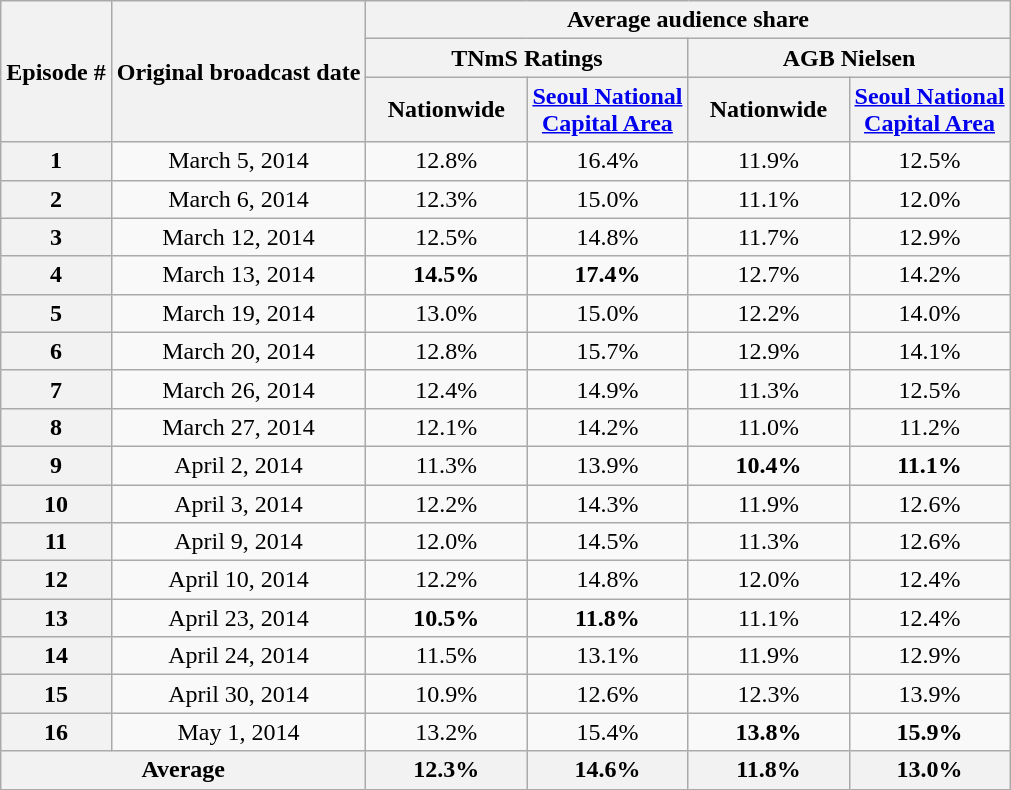<table class=wikitable style="text-align:center">
<tr>
<th rowspan="3">Episode #</th>
<th rowspan="3">Original broadcast date</th>
<th colspan="4">Average audience share</th>
</tr>
<tr>
<th colspan="2">TNmS Ratings</th>
<th colspan="2">AGB Nielsen</th>
</tr>
<tr>
<th width=100>Nationwide</th>
<th width=100><a href='#'>Seoul National Capital Area</a></th>
<th width=100>Nationwide</th>
<th width=100><a href='#'>Seoul National Capital Area</a></th>
</tr>
<tr>
<th>1</th>
<td>March 5, 2014</td>
<td>12.8%</td>
<td>16.4%</td>
<td>11.9%</td>
<td>12.5%</td>
</tr>
<tr>
<th>2</th>
<td>March 6, 2014</td>
<td>12.3%</td>
<td>15.0%</td>
<td>11.1%</td>
<td>12.0%</td>
</tr>
<tr>
<th>3</th>
<td>March 12, 2014</td>
<td>12.5%</td>
<td>14.8%</td>
<td>11.7%</td>
<td>12.9%</td>
</tr>
<tr>
<th>4</th>
<td>March 13, 2014</td>
<td><span><strong>14.5%</strong></span></td>
<td><span><strong>17.4%</strong></span></td>
<td>12.7%</td>
<td>14.2%</td>
</tr>
<tr>
<th>5</th>
<td>March 19, 2014</td>
<td>13.0%</td>
<td>15.0%</td>
<td>12.2%</td>
<td>14.0%</td>
</tr>
<tr>
<th>6</th>
<td>March 20, 2014</td>
<td>12.8%</td>
<td>15.7%</td>
<td>12.9%</td>
<td>14.1%</td>
</tr>
<tr>
<th>7</th>
<td>March 26, 2014</td>
<td>12.4%</td>
<td>14.9%</td>
<td>11.3%</td>
<td>12.5%</td>
</tr>
<tr>
<th>8</th>
<td>March 27, 2014</td>
<td>12.1%</td>
<td>14.2%</td>
<td>11.0%</td>
<td>11.2%</td>
</tr>
<tr>
<th>9</th>
<td>April 2, 2014</td>
<td>11.3%</td>
<td>13.9%</td>
<td><span><strong>10.4%</strong></span></td>
<td><span><strong>11.1%</strong></span></td>
</tr>
<tr>
<th>10</th>
<td>April 3, 2014</td>
<td>12.2%</td>
<td>14.3%</td>
<td>11.9%</td>
<td>12.6%</td>
</tr>
<tr>
<th>11</th>
<td>April 9, 2014</td>
<td>12.0%</td>
<td>14.5%</td>
<td>11.3%</td>
<td>12.6%</td>
</tr>
<tr>
<th>12</th>
<td>April 10, 2014</td>
<td>12.2%</td>
<td>14.8%</td>
<td>12.0%</td>
<td>12.4%</td>
</tr>
<tr>
<th>13</th>
<td>April 23, 2014</td>
<td><span><strong>10.5%</strong></span></td>
<td><span><strong>11.8%</strong></span></td>
<td>11.1%</td>
<td>12.4%</td>
</tr>
<tr>
<th>14</th>
<td>April 24, 2014</td>
<td>11.5%</td>
<td>13.1%</td>
<td>11.9%</td>
<td>12.9%</td>
</tr>
<tr>
<th>15</th>
<td>April 30, 2014</td>
<td>10.9%</td>
<td>12.6%</td>
<td>12.3%</td>
<td>13.9%</td>
</tr>
<tr>
<th>16</th>
<td>May 1, 2014</td>
<td>13.2%</td>
<td>15.4%</td>
<td><span><strong>13.8%</strong></span></td>
<td><span><strong>15.9%</strong></span></td>
</tr>
<tr>
<th colspan=2>Average</th>
<th>12.3%</th>
<th>14.6%</th>
<th>11.8%</th>
<th>13.0%</th>
</tr>
</table>
